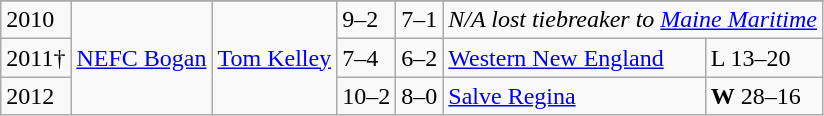<table class="wikitable">
<tr>
</tr>
<tr>
<td>2010</td>
<td rowspan=3><a href='#'>NEFC Bogan</a></td>
<td rowspan=3><a href='#'>Tom Kelley</a></td>
<td>9–2</td>
<td>7–1</td>
<td colspan="2"><em>N/A lost tiebreaker to <a href='#'>Maine Maritime</a></em></td>
</tr>
<tr>
<td>2011†</td>
<td>7–4</td>
<td>6–2</td>
<td><a href='#'>Western New England</a></td>
<td>L 13–20</td>
</tr>
<tr>
<td>2012</td>
<td>10–2</td>
<td>8–0</td>
<td><a href='#'>Salve Regina</a></td>
<td><strong>W</strong> 28–16</td>
</tr>
</table>
